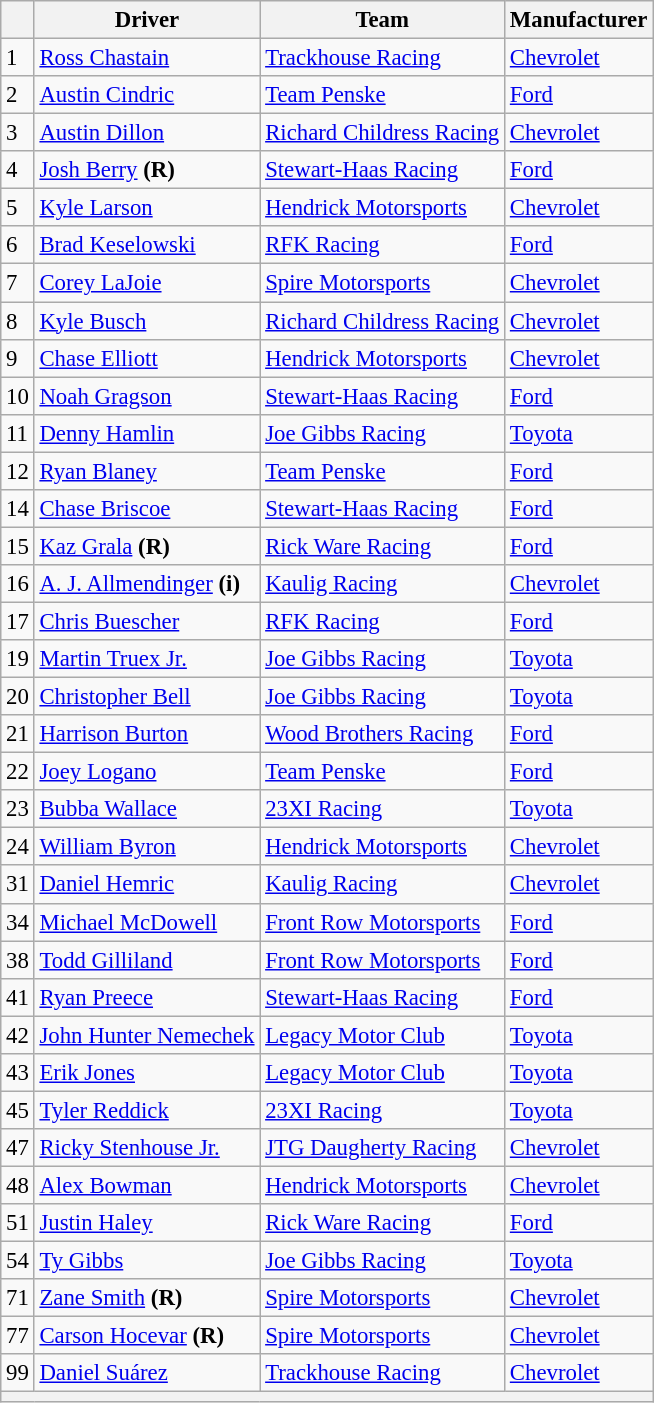<table class="wikitable" style="font-size:95%">
<tr>
<th></th>
<th>Driver</th>
<th>Team</th>
<th>Manufacturer</th>
</tr>
<tr>
<td>1</td>
<td><a href='#'>Ross Chastain</a></td>
<td><a href='#'>Trackhouse Racing</a></td>
<td><a href='#'>Chevrolet</a></td>
</tr>
<tr>
<td>2</td>
<td><a href='#'>Austin Cindric</a></td>
<td><a href='#'>Team Penske</a></td>
<td><a href='#'>Ford</a></td>
</tr>
<tr>
<td>3</td>
<td><a href='#'>Austin Dillon</a></td>
<td><a href='#'>Richard Childress Racing</a></td>
<td><a href='#'>Chevrolet</a></td>
</tr>
<tr>
<td>4</td>
<td><a href='#'>Josh Berry</a> <strong>(R)</strong></td>
<td><a href='#'>Stewart-Haas Racing</a></td>
<td><a href='#'>Ford</a></td>
</tr>
<tr>
<td>5</td>
<td><a href='#'>Kyle Larson</a></td>
<td><a href='#'>Hendrick Motorsports</a></td>
<td><a href='#'>Chevrolet</a></td>
</tr>
<tr>
<td>6</td>
<td><a href='#'>Brad Keselowski</a></td>
<td><a href='#'>RFK Racing</a></td>
<td><a href='#'>Ford</a></td>
</tr>
<tr>
<td>7</td>
<td><a href='#'>Corey LaJoie</a></td>
<td><a href='#'>Spire Motorsports</a></td>
<td><a href='#'>Chevrolet</a></td>
</tr>
<tr>
<td>8</td>
<td><a href='#'>Kyle Busch</a></td>
<td><a href='#'>Richard Childress Racing</a></td>
<td><a href='#'>Chevrolet</a></td>
</tr>
<tr>
<td>9</td>
<td><a href='#'>Chase Elliott</a></td>
<td><a href='#'>Hendrick Motorsports</a></td>
<td><a href='#'>Chevrolet</a></td>
</tr>
<tr>
<td>10</td>
<td><a href='#'>Noah Gragson</a></td>
<td><a href='#'>Stewart-Haas Racing</a></td>
<td><a href='#'>Ford</a></td>
</tr>
<tr>
<td>11</td>
<td><a href='#'>Denny Hamlin</a></td>
<td><a href='#'>Joe Gibbs Racing</a></td>
<td><a href='#'>Toyota</a></td>
</tr>
<tr>
<td>12</td>
<td><a href='#'>Ryan Blaney</a></td>
<td><a href='#'>Team Penske</a></td>
<td><a href='#'>Ford</a></td>
</tr>
<tr>
<td>14</td>
<td><a href='#'>Chase Briscoe</a></td>
<td><a href='#'>Stewart-Haas Racing</a></td>
<td><a href='#'>Ford</a></td>
</tr>
<tr>
<td>15</td>
<td><a href='#'>Kaz Grala</a> <strong>(R)</strong></td>
<td><a href='#'>Rick Ware Racing</a></td>
<td><a href='#'>Ford</a></td>
</tr>
<tr>
<td>16</td>
<td><a href='#'>A. J. Allmendinger</a> <strong>(i)</strong></td>
<td><a href='#'>Kaulig Racing</a></td>
<td><a href='#'>Chevrolet</a></td>
</tr>
<tr>
<td>17</td>
<td><a href='#'>Chris Buescher</a></td>
<td><a href='#'>RFK Racing</a></td>
<td><a href='#'>Ford</a></td>
</tr>
<tr>
<td>19</td>
<td><a href='#'>Martin Truex Jr.</a></td>
<td><a href='#'>Joe Gibbs Racing</a></td>
<td><a href='#'>Toyota</a></td>
</tr>
<tr>
<td>20</td>
<td><a href='#'>Christopher Bell</a></td>
<td><a href='#'>Joe Gibbs Racing</a></td>
<td><a href='#'>Toyota</a></td>
</tr>
<tr>
<td>21</td>
<td><a href='#'>Harrison Burton</a></td>
<td><a href='#'>Wood Brothers Racing</a></td>
<td><a href='#'>Ford</a></td>
</tr>
<tr>
<td>22</td>
<td><a href='#'>Joey Logano</a></td>
<td><a href='#'>Team Penske</a></td>
<td><a href='#'>Ford</a></td>
</tr>
<tr>
<td>23</td>
<td><a href='#'>Bubba Wallace</a></td>
<td><a href='#'>23XI Racing</a></td>
<td><a href='#'>Toyota</a></td>
</tr>
<tr>
<td>24</td>
<td><a href='#'>William Byron</a></td>
<td><a href='#'>Hendrick Motorsports</a></td>
<td><a href='#'>Chevrolet</a></td>
</tr>
<tr>
<td>31</td>
<td><a href='#'>Daniel Hemric</a></td>
<td><a href='#'>Kaulig Racing</a></td>
<td><a href='#'>Chevrolet</a></td>
</tr>
<tr>
<td>34</td>
<td><a href='#'>Michael McDowell</a></td>
<td><a href='#'>Front Row Motorsports</a></td>
<td><a href='#'>Ford</a></td>
</tr>
<tr>
<td>38</td>
<td><a href='#'>Todd Gilliland</a></td>
<td><a href='#'>Front Row Motorsports</a></td>
<td><a href='#'>Ford</a></td>
</tr>
<tr>
<td>41</td>
<td><a href='#'>Ryan Preece</a></td>
<td><a href='#'>Stewart-Haas Racing</a></td>
<td><a href='#'>Ford</a></td>
</tr>
<tr>
<td>42</td>
<td><a href='#'>John Hunter Nemechek</a></td>
<td><a href='#'>Legacy Motor Club</a></td>
<td><a href='#'>Toyota</a></td>
</tr>
<tr>
<td>43</td>
<td><a href='#'>Erik Jones</a></td>
<td><a href='#'>Legacy Motor Club</a></td>
<td><a href='#'>Toyota</a></td>
</tr>
<tr>
<td>45</td>
<td><a href='#'>Tyler Reddick</a></td>
<td><a href='#'>23XI Racing</a></td>
<td><a href='#'>Toyota</a></td>
</tr>
<tr>
<td>47</td>
<td><a href='#'>Ricky Stenhouse Jr.</a></td>
<td><a href='#'>JTG Daugherty Racing</a></td>
<td><a href='#'>Chevrolet</a></td>
</tr>
<tr>
<td>48</td>
<td><a href='#'>Alex Bowman</a></td>
<td><a href='#'>Hendrick Motorsports</a></td>
<td><a href='#'>Chevrolet</a></td>
</tr>
<tr>
<td>51</td>
<td><a href='#'>Justin Haley</a></td>
<td><a href='#'>Rick Ware Racing</a></td>
<td><a href='#'>Ford</a></td>
</tr>
<tr>
<td>54</td>
<td><a href='#'>Ty Gibbs</a></td>
<td><a href='#'>Joe Gibbs Racing</a></td>
<td><a href='#'>Toyota</a></td>
</tr>
<tr>
<td>71</td>
<td><a href='#'>Zane Smith</a> <strong>(R)</strong></td>
<td><a href='#'>Spire Motorsports</a></td>
<td><a href='#'>Chevrolet</a></td>
</tr>
<tr>
<td>77</td>
<td><a href='#'>Carson Hocevar</a> <strong>(R)</strong></td>
<td><a href='#'>Spire Motorsports</a></td>
<td><a href='#'>Chevrolet</a></td>
</tr>
<tr>
<td>99</td>
<td><a href='#'>Daniel Suárez</a></td>
<td><a href='#'>Trackhouse Racing</a></td>
<td><a href='#'>Chevrolet</a></td>
</tr>
<tr>
<th colspan="4"></th>
</tr>
</table>
